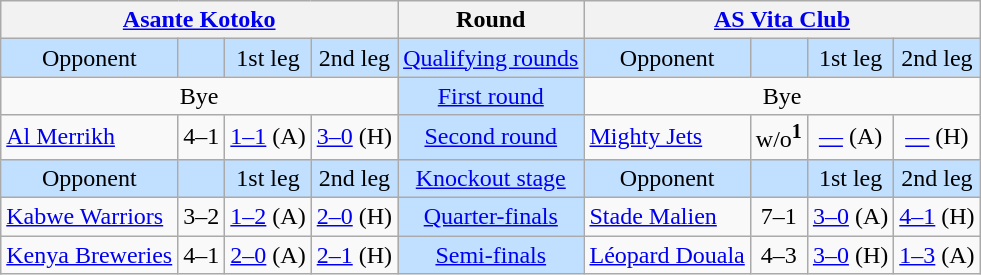<table class="wikitable" style="text-align:center">
<tr>
<th colspan="4"> <a href='#'>Asante Kotoko</a></th>
<th>Round</th>
<th colspan="4"> <a href='#'>AS Vita Club</a></th>
</tr>
<tr style="background:#C1E0FF">
<td>Opponent</td>
<td></td>
<td>1st leg</td>
<td>2nd leg</td>
<td><a href='#'>Qualifying rounds</a></td>
<td>Opponent</td>
<td></td>
<td>1st leg</td>
<td>2nd leg</td>
</tr>
<tr>
<td colspan="4">Bye</td>
<td style="background:#C1E0FF"><a href='#'>First round</a></td>
<td colspan="4">Bye</td>
</tr>
<tr>
<td style="text-align:left"> <a href='#'>Al Merrikh</a></td>
<td>4–1</td>
<td><a href='#'>1–1</a> (A)</td>
<td><a href='#'>3–0</a> (H)</td>
<td style="background:#C1E0FF"><a href='#'>Second round</a></td>
<td style="text-align:left"> <a href='#'>Mighty Jets</a></td>
<td>w/o<sup><strong>1</strong></sup></td>
<td><a href='#'>—</a> (A)</td>
<td><a href='#'>—</a> (H)</td>
</tr>
<tr style="background:#C1E0FF">
<td>Opponent</td>
<td></td>
<td>1st leg</td>
<td>2nd leg</td>
<td><a href='#'>Knockout stage</a></td>
<td>Opponent</td>
<td></td>
<td>1st leg</td>
<td>2nd leg</td>
</tr>
<tr>
<td style="text-align:left"> <a href='#'>Kabwe Warriors</a></td>
<td>3–2</td>
<td><a href='#'>1–2</a> (A)</td>
<td><a href='#'>2–0</a> (H)</td>
<td style="background:#C1E0FF"><a href='#'>Quarter-finals</a></td>
<td style="text-align:left"> <a href='#'>Stade Malien</a></td>
<td>7–1</td>
<td><a href='#'>3–0</a> (A)</td>
<td><a href='#'>4–1</a> (H)</td>
</tr>
<tr>
<td style="text-align:left"> <a href='#'>Kenya Breweries</a></td>
<td>4–1</td>
<td><a href='#'>2–0</a> (A)</td>
<td><a href='#'>2–1</a> (H)</td>
<td style="background:#C1E0FF"><a href='#'>Semi-finals</a></td>
<td style="text-align:left"> <a href='#'>Léopard Douala</a></td>
<td>4–3</td>
<td><a href='#'>3–0</a> (H)</td>
<td><a href='#'>1–3</a> (A)</td>
</tr>
</table>
